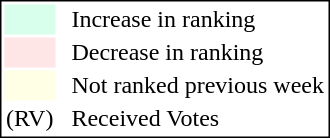<table style="border:1px solid black;">
<tr>
<td style="background:#D8FFEB; width:20px;"></td>
<td> </td>
<td>Increase in ranking</td>
</tr>
<tr>
<td style="background:#FFE6E6; width:20px;"></td>
<td> </td>
<td>Decrease in ranking</td>
</tr>
<tr>
<td style="background:#FFFFE6; width:20px;"></td>
<td> </td>
<td>Not ranked previous week</td>
</tr>
<tr>
<td>(RV)</td>
<td> </td>
<td>Received Votes</td>
</tr>
</table>
